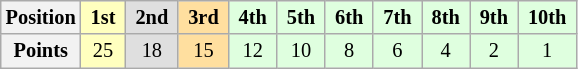<table class="wikitable" style="font-size:85%; text-align:center">
<tr>
<th>Position</th>
<td style="background:#ffffbf;"> <strong>1st</strong> </td>
<td style="background:#dfdfdf;"> <strong>2nd</strong> </td>
<td style="background:#ffdf9f;"> <strong>3rd</strong> </td>
<td style="background:#dfffdf;"> <strong>4th</strong> </td>
<td style="background:#dfffdf;"> <strong>5th</strong> </td>
<td style="background:#dfffdf;"> <strong>6th</strong> </td>
<td style="background:#dfffdf;"> <strong>7th</strong> </td>
<td style="background:#dfffdf;"> <strong>8th</strong> </td>
<td style="background:#dfffdf;"> <strong>9th</strong> </td>
<td style="background:#dfffdf;"> <strong>10th</strong> </td>
</tr>
<tr>
<th>Points</th>
<td style="background:#ffffbf;">25</td>
<td style="background:#dfdfdf;">18</td>
<td style="background:#ffdf9f;">15</td>
<td style="background:#dfffdf;">12</td>
<td style="background:#dfffdf;">10</td>
<td style="background:#dfffdf;">8</td>
<td style="background:#dfffdf;">6</td>
<td style="background:#dfffdf;">4</td>
<td style="background:#dfffdf;">2</td>
<td style="background:#dfffdf;">1</td>
</tr>
</table>
